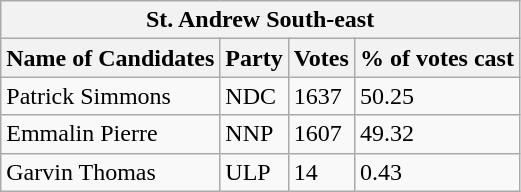<table class="wikitable">
<tr>
<th colspan="4">St. Andrew South-east</th>
</tr>
<tr>
<th>Name of Candidates</th>
<th>Party</th>
<th>Votes</th>
<th>% of votes cast</th>
</tr>
<tr>
<td>Patrick Simmons</td>
<td>NDC</td>
<td>1637</td>
<td>50.25</td>
</tr>
<tr>
<td>Emmalin Pierre</td>
<td>NNP</td>
<td>1607</td>
<td>49.32</td>
</tr>
<tr>
<td>Garvin Thomas</td>
<td>ULP</td>
<td>14</td>
<td>0.43</td>
</tr>
</table>
